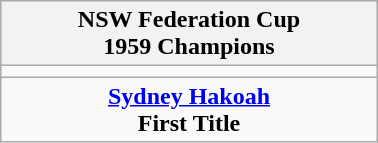<table class="wikitable" style="text-align: center; margin: 0 auto; width: 20%">
<tr>
<th>NSW Federation Cup<br>1959 Champions</th>
</tr>
<tr>
<td></td>
</tr>
<tr>
<td><strong><a href='#'>Sydney Hakoah</a></strong><br><strong>First Title</strong></td>
</tr>
</table>
